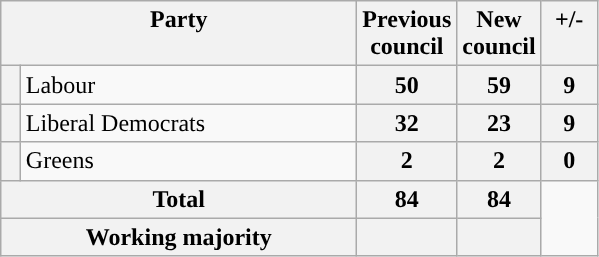<table class="wikitable">
<tr>
<th valign=top colspan="2" style="width: 230px">Party</th>
<th valign=top style="width: 30px">Previous council</th>
<th valign=top style="width: 30px">New council</th>
<th valign=top style="width: 30px">+/-</th>
</tr>
<tr>
<th style="background-color: "></th>
<td>Labour</td>
<th align=center>50</th>
<th align=center>59</th>
<th align=center>9</th>
</tr>
<tr>
<th style="background-color: "></th>
<td>Liberal Democrats</td>
<th align=center>32</th>
<th align=center>23</th>
<th align=center>9</th>
</tr>
<tr>
<th style="background-color: "></th>
<td>Greens</td>
<th align=center>2</th>
<th align=center>2</th>
<th align=center>0</th>
</tr>
<tr>
<th colspan=2>Total</th>
<th style="text-align: center">84</th>
<th style="text-align: center">84</th>
</tr>
<tr>
<th colspan=2>Working majority</th>
<th></th>
<th></th>
</tr>
</table>
